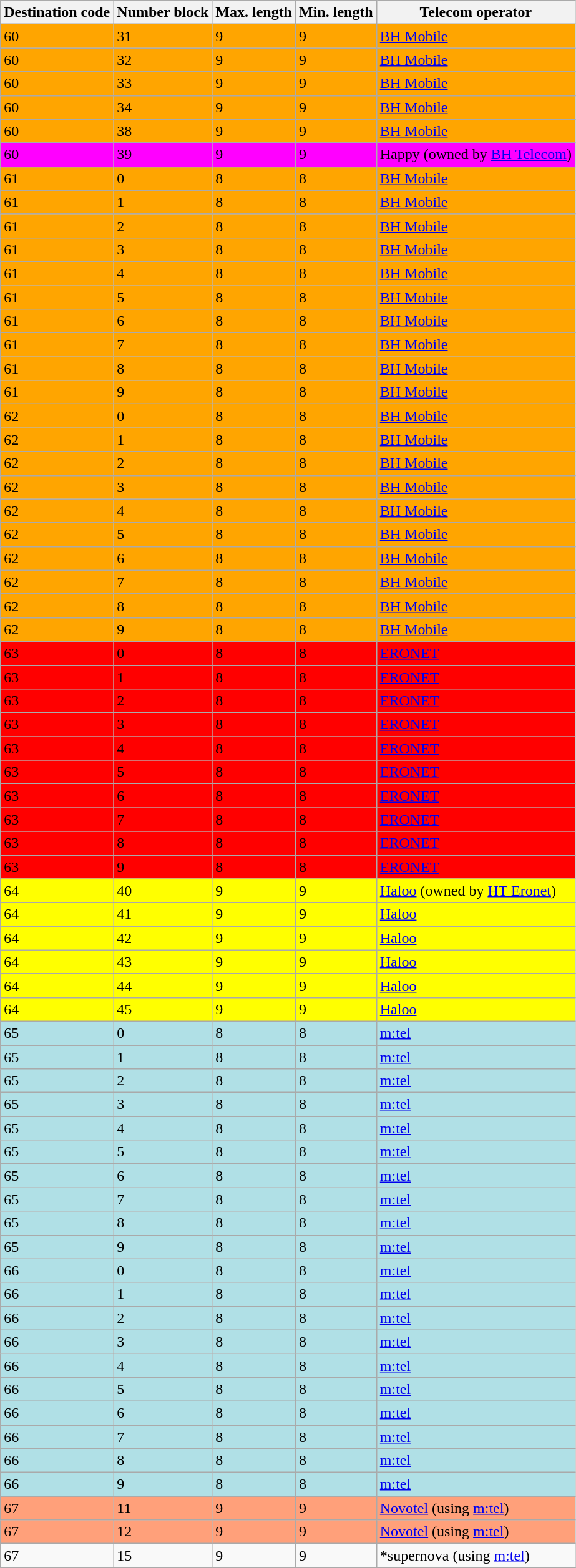<table class="wikitable sortable">
<tr>
<th>Destination code</th>
<th>Number block</th>
<th>Max. length</th>
<th>Min. length</th>
<th>Telecom operator</th>
</tr>
<tr bgcolor="#FFA500">
<td>60</td>
<td>31</td>
<td>9</td>
<td>9</td>
<td><a href='#'>BH Mobile</a></td>
</tr>
<tr bgcolor="#FFA500">
<td>60</td>
<td>32</td>
<td>9</td>
<td>9</td>
<td><a href='#'>BH Mobile</a></td>
</tr>
<tr bgcolor="#FFA500">
<td>60</td>
<td>33</td>
<td>9</td>
<td>9</td>
<td><a href='#'>BH Mobile</a></td>
</tr>
<tr bgcolor="#FFA500">
<td>60</td>
<td>34</td>
<td>9</td>
<td>9</td>
<td><a href='#'>BH Mobile</a></td>
</tr>
<tr bgcolor="#FFA500">
<td>60</td>
<td>38</td>
<td>9</td>
<td>9</td>
<td><a href='#'>BH Mobile</a></td>
</tr>
<tr bgcolor="#FF00FF">
<td>60</td>
<td>39</td>
<td>9</td>
<td>9</td>
<td>Happy (owned by <a href='#'>BH Telecom</a>)</td>
</tr>
<tr bgcolor="#FFA500">
<td>61</td>
<td>0</td>
<td>8</td>
<td>8</td>
<td><a href='#'>BH Mobile</a></td>
</tr>
<tr bgcolor="#FFA500">
<td>61</td>
<td>1</td>
<td>8</td>
<td>8</td>
<td><a href='#'>BH Mobile</a></td>
</tr>
<tr bgcolor="#FFA500">
<td>61</td>
<td>2</td>
<td>8</td>
<td>8</td>
<td><a href='#'>BH Mobile</a></td>
</tr>
<tr bgcolor="#FFA500">
<td>61</td>
<td>3</td>
<td>8</td>
<td>8</td>
<td><a href='#'>BH Mobile</a></td>
</tr>
<tr bgcolor="#FFA500">
<td>61</td>
<td>4</td>
<td>8</td>
<td>8</td>
<td><a href='#'>BH Mobile</a></td>
</tr>
<tr bgcolor="#FFA500">
<td>61</td>
<td>5</td>
<td>8</td>
<td>8</td>
<td><a href='#'>BH Mobile</a></td>
</tr>
<tr bgcolor="#FFA500">
<td>61</td>
<td>6</td>
<td>8</td>
<td>8</td>
<td><a href='#'>BH Mobile</a></td>
</tr>
<tr bgcolor="#FFA500">
<td>61</td>
<td>7</td>
<td>8</td>
<td>8</td>
<td><a href='#'>BH Mobile</a></td>
</tr>
<tr bgcolor="#FFA500">
<td>61</td>
<td>8</td>
<td>8</td>
<td>8</td>
<td><a href='#'>BH Mobile</a></td>
</tr>
<tr bgcolor="#FFA500">
<td>61</td>
<td>9</td>
<td>8</td>
<td>8</td>
<td><a href='#'>BH Mobile</a></td>
</tr>
<tr bgcolor="#FFA500">
<td>62</td>
<td>0</td>
<td>8</td>
<td>8</td>
<td><a href='#'>BH Mobile</a></td>
</tr>
<tr bgcolor="#FFA500">
<td>62</td>
<td>1</td>
<td>8</td>
<td>8</td>
<td><a href='#'>BH Mobile</a></td>
</tr>
<tr bgcolor="#FFA500">
<td>62</td>
<td>2</td>
<td>8</td>
<td>8</td>
<td><a href='#'>BH Mobile</a></td>
</tr>
<tr bgcolor="#FFA500">
<td>62</td>
<td>3</td>
<td>8</td>
<td>8</td>
<td><a href='#'>BH Mobile</a></td>
</tr>
<tr bgcolor="#FFA500">
<td>62</td>
<td>4</td>
<td>8</td>
<td>8</td>
<td><a href='#'>BH Mobile</a></td>
</tr>
<tr bgcolor="#FFA500">
<td>62</td>
<td>5</td>
<td>8</td>
<td>8</td>
<td><a href='#'>BH Mobile</a></td>
</tr>
<tr bgcolor="#FFA500">
<td>62</td>
<td>6</td>
<td>8</td>
<td>8</td>
<td><a href='#'>BH Mobile</a></td>
</tr>
<tr bgcolor="#FFA500">
<td>62</td>
<td>7</td>
<td>8</td>
<td>8</td>
<td><a href='#'>BH Mobile</a></td>
</tr>
<tr bgcolor="#FFA500">
<td>62</td>
<td>8</td>
<td>8</td>
<td>8</td>
<td><a href='#'>BH Mobile</a></td>
</tr>
<tr bgcolor="#FFA500">
<td>62</td>
<td>9</td>
<td>8</td>
<td>8</td>
<td><a href='#'>BH Mobile</a></td>
</tr>
<tr bgcolor="#FF0000">
<td>63</td>
<td>0</td>
<td>8</td>
<td>8</td>
<td><a href='#'>ERONET</a></td>
</tr>
<tr bgcolor="#FF0000">
<td>63</td>
<td>1</td>
<td>8</td>
<td>8</td>
<td><a href='#'>ERONET</a></td>
</tr>
<tr bgcolor="#FF0000">
<td>63</td>
<td>2</td>
<td>8</td>
<td>8</td>
<td><a href='#'>ERONET</a></td>
</tr>
<tr bgcolor="#FF0000">
<td>63</td>
<td>3</td>
<td>8</td>
<td>8</td>
<td><a href='#'>ERONET</a></td>
</tr>
<tr bgcolor="#FF0000">
<td>63</td>
<td>4</td>
<td>8</td>
<td>8</td>
<td><a href='#'>ERONET</a></td>
</tr>
<tr bgcolor="#FF0000">
<td>63</td>
<td>5</td>
<td>8</td>
<td>8</td>
<td><a href='#'>ERONET</a></td>
</tr>
<tr bgcolor="#FF0000">
<td>63</td>
<td>6</td>
<td>8</td>
<td>8</td>
<td><a href='#'>ERONET</a></td>
</tr>
<tr bgcolor="#FF0000">
<td>63</td>
<td>7</td>
<td>8</td>
<td>8</td>
<td><a href='#'>ERONET</a></td>
</tr>
<tr bgcolor="#FF0000">
<td>63</td>
<td>8</td>
<td>8</td>
<td>8</td>
<td><a href='#'>ERONET</a></td>
</tr>
<tr bgcolor="#FF0000">
<td>63</td>
<td>9</td>
<td>8</td>
<td>8</td>
<td><a href='#'>ERONET</a></td>
</tr>
<tr bgcolor="#FFFF00">
<td>64</td>
<td>40</td>
<td>9</td>
<td>9</td>
<td><a href='#'>Haloo</a> (owned by <a href='#'>HT Eronet</a>)</td>
</tr>
<tr bgcolor="#FFFF00">
<td>64</td>
<td>41</td>
<td>9</td>
<td>9</td>
<td><a href='#'>Haloo</a></td>
</tr>
<tr bgcolor="#FFFF00">
<td>64</td>
<td>42</td>
<td>9</td>
<td>9</td>
<td><a href='#'>Haloo</a></td>
</tr>
<tr bgcolor="#FFFF00">
<td>64</td>
<td>43</td>
<td>9</td>
<td>9</td>
<td><a href='#'>Haloo</a></td>
</tr>
<tr bgcolor="#FFFF00">
<td>64</td>
<td>44</td>
<td>9</td>
<td>9</td>
<td><a href='#'>Haloo</a></td>
</tr>
<tr bgcolor="#FFFF00">
<td>64</td>
<td>45</td>
<td>9</td>
<td>9</td>
<td><a href='#'>Haloo</a></td>
</tr>
<tr bgcolor=" #B0E0E6">
<td>65</td>
<td>0</td>
<td>8</td>
<td>8</td>
<td><a href='#'>m:tel</a></td>
</tr>
<tr bgcolor=" #B0E0E6">
<td>65</td>
<td>1</td>
<td>8</td>
<td>8</td>
<td><a href='#'>m:tel</a></td>
</tr>
<tr bgcolor=" #B0E0E6">
<td>65</td>
<td>2</td>
<td>8</td>
<td>8</td>
<td><a href='#'>m:tel</a></td>
</tr>
<tr bgcolor=" #B0E0E6">
<td>65</td>
<td>3</td>
<td>8</td>
<td>8</td>
<td><a href='#'>m:tel</a></td>
</tr>
<tr bgcolor=" #B0E0E6">
<td>65</td>
<td>4</td>
<td>8</td>
<td>8</td>
<td><a href='#'>m:tel</a></td>
</tr>
<tr bgcolor=" #B0E0E6">
<td>65</td>
<td>5</td>
<td>8</td>
<td>8</td>
<td><a href='#'>m:tel</a></td>
</tr>
<tr bgcolor=" #B0E0E6">
<td>65</td>
<td>6</td>
<td>8</td>
<td>8</td>
<td><a href='#'>m:tel</a></td>
</tr>
<tr bgcolor=" #B0E0E6">
<td>65</td>
<td>7</td>
<td>8</td>
<td>8</td>
<td><a href='#'>m:tel</a></td>
</tr>
<tr bgcolor=" #B0E0E6">
<td>65</td>
<td>8</td>
<td>8</td>
<td>8</td>
<td><a href='#'>m:tel</a></td>
</tr>
<tr bgcolor=" #B0E0E6">
<td>65</td>
<td>9</td>
<td>8</td>
<td>8</td>
<td><a href='#'>m:tel</a></td>
</tr>
<tr bgcolor=" #B0E0E6">
<td>66</td>
<td>0</td>
<td>8</td>
<td>8</td>
<td><a href='#'>m:tel</a></td>
</tr>
<tr bgcolor=" #B0E0E6">
<td>66</td>
<td>1</td>
<td>8</td>
<td>8</td>
<td><a href='#'>m:tel</a></td>
</tr>
<tr bgcolor=" #B0E0E6">
<td>66</td>
<td>2</td>
<td>8</td>
<td>8</td>
<td><a href='#'>m:tel</a></td>
</tr>
<tr bgcolor=" #B0E0E6">
<td>66</td>
<td>3</td>
<td>8</td>
<td>8</td>
<td><a href='#'>m:tel</a></td>
</tr>
<tr bgcolor=" #B0E0E6">
<td>66</td>
<td>4</td>
<td>8</td>
<td>8</td>
<td><a href='#'>m:tel</a></td>
</tr>
<tr bgcolor=" #B0E0E6">
<td>66</td>
<td>5</td>
<td>8</td>
<td>8</td>
<td><a href='#'>m:tel</a></td>
</tr>
<tr bgcolor=" #B0E0E6">
<td>66</td>
<td>6</td>
<td>8</td>
<td>8</td>
<td><a href='#'>m:tel</a></td>
</tr>
<tr bgcolor=" #B0E0E6">
<td>66</td>
<td>7</td>
<td>8</td>
<td>8</td>
<td><a href='#'>m:tel</a></td>
</tr>
<tr bgcolor=" #B0E0E6">
<td>66</td>
<td>8</td>
<td>8</td>
<td>8</td>
<td><a href='#'>m:tel</a></td>
</tr>
<tr bgcolor=" #B0E0E6">
<td>66</td>
<td>9</td>
<td>8</td>
<td>8</td>
<td><a href='#'>m:tel</a></td>
</tr>
<tr bgcolor=" FFA07A">
<td>67</td>
<td>11</td>
<td>9</td>
<td>9</td>
<td><a href='#'>Novotel</a> (using <a href='#'>m:tel</a>)</td>
</tr>
<tr bgcolor=" FFA07A">
<td>67</td>
<td>12</td>
<td>9</td>
<td>9</td>
<td><a href='#'>Novotel</a> (using <a href='#'>m:tel</a>)</td>
</tr>
<tr>
<td>67</td>
<td>15</td>
<td>9</td>
<td>9</td>
<td>*supernova (using <a href='#'>m:tel</a>)</td>
</tr>
<tr bgcolor=" FF007C">
</tr>
</table>
